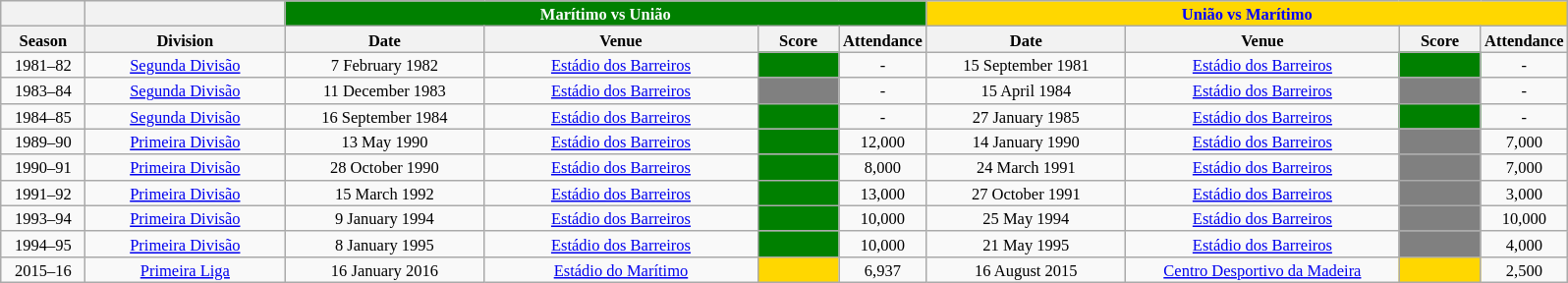<table class="wikitable" style="text-align: center; font-size: 11px">
<tr style="background:#f5f5f5;">
<th></th>
<th></th>
<th colspan=4 style="color:white;background:green">Marítimo vs União</th>
<th colspan=4 style="color:#0000FF;background:#FFD700">União vs Marítimo</th>
</tr>
<tr>
<th style="width:52px;">Season</th>
<th style="width:130px;">Division</th>
<th style="width:130px;">Date</th>
<th style="width:180px;">Venue</th>
<th style="width:50px;">Score</th>
<th style="width:40px;">Attendance</th>
<th style="width:130px;">Date</th>
<th style="width:180px;">Venue</th>
<th style="width:50px;">Score</th>
<th style="width:40px;">Attendance</th>
</tr>
<tr>
<td>1981–82</td>
<td><a href='#'>Segunda Divisão</a></td>
<td>7 February 1982</td>
<td><a href='#'>Estádio dos Barreiros</a></td>
<td bgcolor=green></td>
<td>-</td>
<td>15 September 1981</td>
<td><a href='#'>Estádio dos Barreiros</a></td>
<td bgcolor=green></td>
<td>-</td>
</tr>
<tr>
<td>1983–84</td>
<td><a href='#'>Segunda Divisão</a></td>
<td>11 December 1983</td>
<td><a href='#'>Estádio dos Barreiros</a></td>
<td bgcolor=grey></td>
<td>-</td>
<td>15 April 1984</td>
<td><a href='#'>Estádio dos Barreiros</a></td>
<td bgcolor=grey></td>
<td>-</td>
</tr>
<tr>
<td>1984–85</td>
<td><a href='#'>Segunda Divisão</a></td>
<td>16 September 1984</td>
<td><a href='#'>Estádio dos Barreiros</a></td>
<td bgcolor=green></td>
<td>-</td>
<td>27 January 1985</td>
<td><a href='#'>Estádio dos Barreiros</a></td>
<td bgcolor=green></td>
<td>-</td>
</tr>
<tr>
<td>1989–90</td>
<td><a href='#'>Primeira Divisão</a></td>
<td>13 May 1990</td>
<td><a href='#'>Estádio dos Barreiros</a></td>
<td bgcolor=green></td>
<td>12,000</td>
<td>14 January 1990</td>
<td><a href='#'>Estádio dos Barreiros</a></td>
<td bgcolor=grey></td>
<td>7,000</td>
</tr>
<tr>
<td>1990–91</td>
<td><a href='#'>Primeira Divisão</a></td>
<td>28 October 1990</td>
<td><a href='#'>Estádio dos Barreiros</a></td>
<td bgcolor=green></td>
<td>8,000</td>
<td>24 March 1991</td>
<td><a href='#'>Estádio dos Barreiros</a></td>
<td bgcolor=grey></td>
<td>7,000</td>
</tr>
<tr>
<td>1991–92</td>
<td><a href='#'>Primeira Divisão</a></td>
<td>15 March 1992</td>
<td><a href='#'>Estádio dos Barreiros</a></td>
<td bgcolor=green></td>
<td>13,000</td>
<td>27 October 1991</td>
<td><a href='#'>Estádio dos Barreiros</a></td>
<td bgcolor=grey></td>
<td>3,000</td>
</tr>
<tr>
<td>1993–94</td>
<td><a href='#'>Primeira Divisão</a></td>
<td>9 January 1994</td>
<td><a href='#'>Estádio dos Barreiros</a></td>
<td bgcolor=green></td>
<td>10,000</td>
<td>25 May 1994</td>
<td><a href='#'>Estádio dos Barreiros</a></td>
<td bgcolor=grey></td>
<td>10,000</td>
</tr>
<tr>
<td>1994–95</td>
<td><a href='#'>Primeira Divisão</a></td>
<td>8 January 1995</td>
<td><a href='#'>Estádio dos Barreiros</a></td>
<td bgcolor=green></td>
<td>10,000</td>
<td>21 May 1995</td>
<td><a href='#'>Estádio dos Barreiros</a></td>
<td bgcolor=grey></td>
<td>4,000</td>
</tr>
<tr>
<td>2015–16</td>
<td><a href='#'>Primeira Liga</a></td>
<td>16 January 2016</td>
<td><a href='#'>Estádio do Marítimo</a></td>
<td bgcolor=#FFD700></td>
<td>6,937</td>
<td>16 August 2015</td>
<td><a href='#'>Centro Desportivo da Madeira</a></td>
<td bgcolor=#FFD700></td>
<td>2,500</td>
</tr>
</table>
